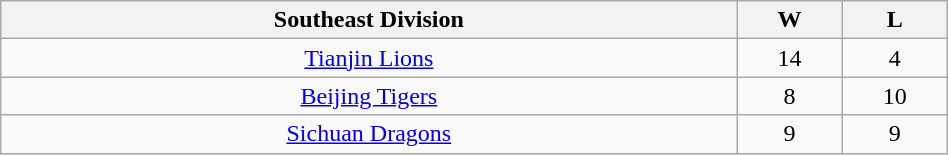<table class="wikitable"  style="width:50%; text-align:center;">
<tr>
<th style="width:35%;">Southeast Division</th>
<th style="width:5%;">W</th>
<th style="width:5%;">L</th>
</tr>
<tr align=center>
<td><a href='#'>Tianjin Lions</a></td>
<td>14</td>
<td>4</td>
</tr>
<tr align=center>
<td><a href='#'>Beijing Tigers</a></td>
<td>8</td>
<td>10</td>
</tr>
<tr align=center>
<td><a href='#'>Sichuan Dragons</a></td>
<td>9</td>
<td>9</td>
</tr>
</table>
